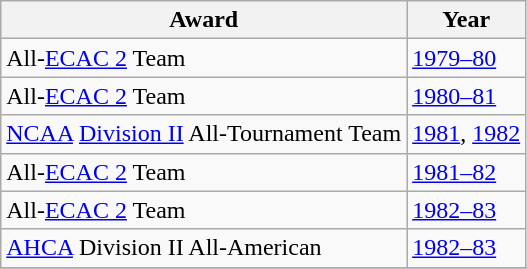<table class="wikitable">
<tr>
<th>Award</th>
<th>Year</th>
</tr>
<tr>
<td>All-<a href='#'>ECAC 2</a> Team</td>
<td><a href='#'>1979–80</a></td>
</tr>
<tr>
<td>All-<a href='#'>ECAC 2</a> Team</td>
<td><a href='#'>1980–81</a></td>
</tr>
<tr>
<td><a href='#'>NCAA</a> <a href='#'>Division II</a> All-Tournament Team</td>
<td><a href='#'>1981</a>, <a href='#'>1982</a></td>
</tr>
<tr>
<td>All-<a href='#'>ECAC 2</a> Team</td>
<td><a href='#'>1981–82</a></td>
</tr>
<tr>
<td>All-<a href='#'>ECAC 2</a> Team</td>
<td><a href='#'>1982–83</a></td>
</tr>
<tr>
<td><a href='#'>AHCA</a> Division II All-American</td>
<td><a href='#'>1982–83</a></td>
</tr>
<tr>
</tr>
</table>
